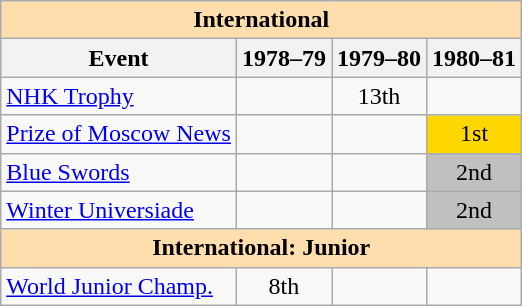<table class="wikitable" style="text-align:center">
<tr>
<th style="background-color: #ffdead; " colspan=4 align=center>International</th>
</tr>
<tr>
<th>Event</th>
<th>1978–79</th>
<th>1979–80</th>
<th>1980–81</th>
</tr>
<tr>
<td align=left><a href='#'>NHK Trophy</a></td>
<td></td>
<td>13th</td>
<td></td>
</tr>
<tr>
<td align=left><a href='#'>Prize of Moscow News</a></td>
<td></td>
<td></td>
<td bgcolor=gold>1st</td>
</tr>
<tr>
<td align=left><a href='#'>Blue Swords</a></td>
<td></td>
<td></td>
<td bgcolor=silver>2nd</td>
</tr>
<tr>
<td align=left><a href='#'>Winter Universiade</a></td>
<td></td>
<td></td>
<td bgcolor=silver>2nd</td>
</tr>
<tr>
<th style="background-color: #ffdead; " colspan=4 align=center>International: Junior</th>
</tr>
<tr>
<td align=left><a href='#'>World Junior Champ.</a></td>
<td>8th</td>
<td></td>
<td></td>
</tr>
</table>
